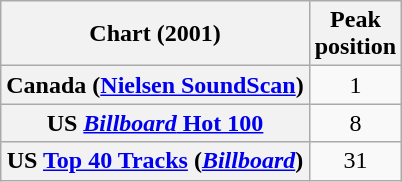<table class="wikitable sortable plainrowheaders" style="text-align:center">
<tr>
<th scope="col">Chart (2001)</th>
<th scope="col">Peak<br>position</th>
</tr>
<tr>
<th scope="row">Canada (<a href='#'>Nielsen SoundScan</a>)</th>
<td>1</td>
</tr>
<tr>
<th scope="row">US <a href='#'><em>Billboard</em> Hot 100</a></th>
<td>8</td>
</tr>
<tr>
<th scope="row">US <a href='#'>Top 40 Tracks</a> (<em><a href='#'>Billboard</a></em>)</th>
<td>31</td>
</tr>
</table>
